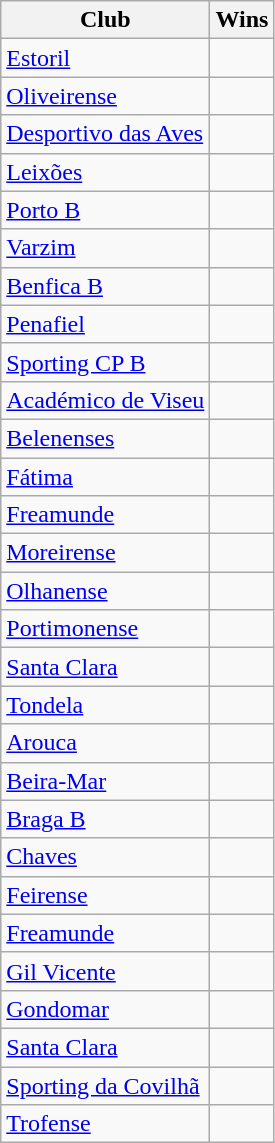<table class="wikitable sortable" style="border-collapse:collapse">
<tr>
<th>Club</th>
<th>Wins</th>
</tr>
<tr>
<td><a href='#'>Estoril</a></td>
<td align="center"></td>
</tr>
<tr>
<td><a href='#'>Oliveirense</a></td>
<td align="center"></td>
</tr>
<tr>
<td><a href='#'>Desportivo das Aves</a></td>
<td align="center"></td>
</tr>
<tr>
<td><a href='#'>Leixões</a></td>
<td align="center"></td>
</tr>
<tr>
<td><a href='#'>Porto B</a></td>
<td align="center"></td>
</tr>
<tr>
<td><a href='#'>Varzim</a></td>
<td align="center"></td>
</tr>
<tr>
<td><a href='#'>Benfica B</a></td>
<td align="center"></td>
</tr>
<tr>
<td><a href='#'>Penafiel</a></td>
<td align="center"></td>
</tr>
<tr>
<td><a href='#'>Sporting CP B</a></td>
<td align="center"></td>
</tr>
<tr>
<td><a href='#'>Académico de Viseu</a></td>
<td align="center"></td>
</tr>
<tr>
<td><a href='#'>Belenenses</a></td>
<td align="center"></td>
</tr>
<tr>
<td><a href='#'>Fátima</a></td>
<td align="center"></td>
</tr>
<tr>
<td><a href='#'>Freamunde</a></td>
<td align="center"></td>
</tr>
<tr>
<td><a href='#'>Moreirense</a></td>
<td align="center"></td>
</tr>
<tr>
<td><a href='#'>Olhanense</a></td>
<td align="center"></td>
</tr>
<tr>
<td><a href='#'>Portimonense</a></td>
<td align="center"></td>
</tr>
<tr>
<td><a href='#'>Santa Clara</a></td>
<td align="center"></td>
</tr>
<tr>
<td><a href='#'>Tondela</a></td>
<td align="center"></td>
</tr>
<tr>
<td><a href='#'>Arouca</a></td>
<td align="center"></td>
</tr>
<tr>
<td><a href='#'>Beira-Mar</a></td>
<td align="center"></td>
</tr>
<tr>
<td><a href='#'>Braga B</a></td>
<td align="center"></td>
</tr>
<tr>
<td><a href='#'>Chaves</a></td>
<td align="center"></td>
</tr>
<tr>
<td><a href='#'>Feirense</a></td>
<td align="center"></td>
</tr>
<tr>
<td><a href='#'>Freamunde</a></td>
<td align="center"></td>
</tr>
<tr>
<td><a href='#'>Gil Vicente</a></td>
<td align="center"></td>
</tr>
<tr>
<td><a href='#'>Gondomar</a></td>
<td align="center"></td>
</tr>
<tr>
<td><a href='#'>Santa Clara</a></td>
<td align="center"></td>
</tr>
<tr>
<td><a href='#'>Sporting da Covilhã</a></td>
<td align="center"></td>
</tr>
<tr>
<td><a href='#'>Trofense</a></td>
<td align="center"></td>
</tr>
</table>
